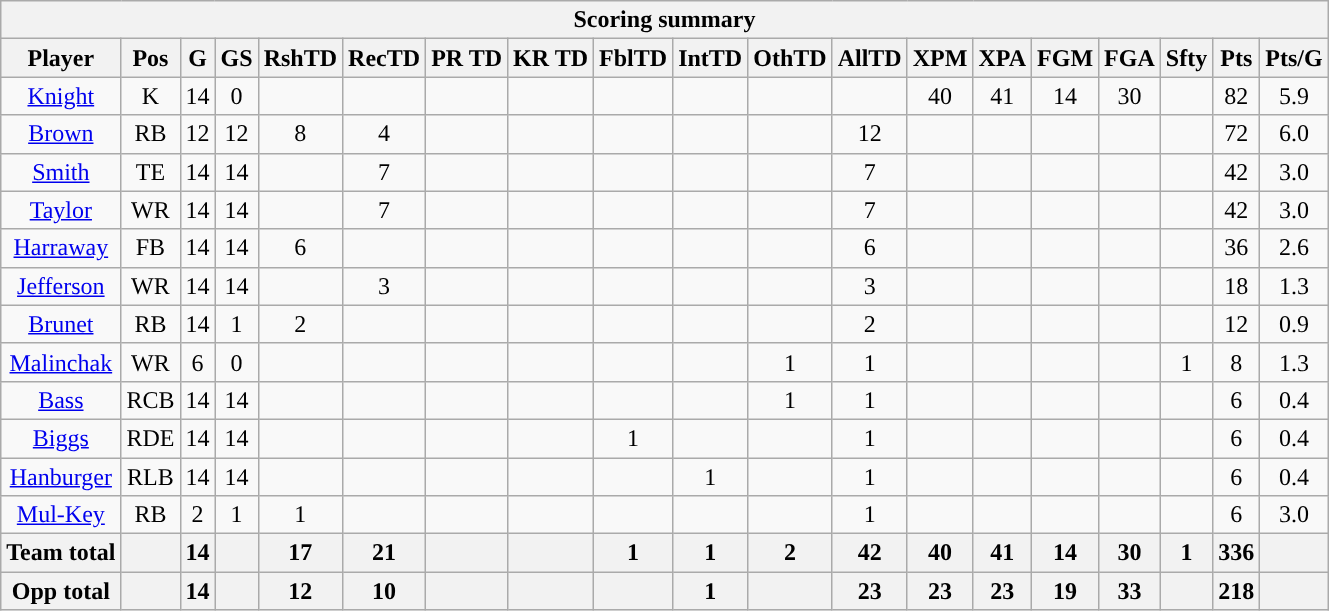<table class="wikitable" style="text-align:center">
<tr>
<th colspan="19">Scoring summary</th>
</tr>
<tr>
<th>Player</th>
<th>Pos</th>
<th>G</th>
<th>GS</th>
<th>RshTD</th>
<th>RecTD</th>
<th>PR TD</th>
<th>KR TD</th>
<th>FblTD</th>
<th>IntTD</th>
<th>OthTD</th>
<th>AllTD</th>
<th>XPM</th>
<th>XPA</th>
<th>FGM</th>
<th>FGA</th>
<th>Sfty</th>
<th>Pts</th>
<th>Pts/G</th>
</tr>
<tr>
<td><a href='#'>Knight</a></td>
<td>K</td>
<td>14</td>
<td>0</td>
<td></td>
<td></td>
<td></td>
<td></td>
<td></td>
<td></td>
<td></td>
<td></td>
<td>40</td>
<td>41</td>
<td>14</td>
<td>30</td>
<td></td>
<td>82</td>
<td>5.9</td>
</tr>
<tr>
<td><a href='#'>Brown</a></td>
<td>RB</td>
<td>12</td>
<td>12</td>
<td>8</td>
<td>4</td>
<td></td>
<td></td>
<td></td>
<td></td>
<td></td>
<td>12</td>
<td></td>
<td></td>
<td></td>
<td></td>
<td></td>
<td>72</td>
<td>6.0</td>
</tr>
<tr>
<td><a href='#'>Smith</a></td>
<td>TE</td>
<td>14</td>
<td>14</td>
<td></td>
<td>7</td>
<td></td>
<td></td>
<td></td>
<td></td>
<td></td>
<td>7</td>
<td></td>
<td></td>
<td></td>
<td></td>
<td></td>
<td>42</td>
<td>3.0</td>
</tr>
<tr>
<td><a href='#'>Taylor</a></td>
<td>WR</td>
<td>14</td>
<td>14</td>
<td></td>
<td>7</td>
<td></td>
<td></td>
<td></td>
<td></td>
<td></td>
<td>7</td>
<td></td>
<td></td>
<td></td>
<td></td>
<td></td>
<td>42</td>
<td>3.0</td>
</tr>
<tr>
<td><a href='#'>Harraway</a></td>
<td>FB</td>
<td>14</td>
<td>14</td>
<td>6</td>
<td></td>
<td></td>
<td></td>
<td></td>
<td></td>
<td></td>
<td>6</td>
<td></td>
<td></td>
<td></td>
<td></td>
<td></td>
<td>36</td>
<td>2.6</td>
</tr>
<tr>
<td><a href='#'>Jefferson</a></td>
<td>WR</td>
<td>14</td>
<td>14</td>
<td></td>
<td>3</td>
<td></td>
<td></td>
<td></td>
<td></td>
<td></td>
<td>3</td>
<td></td>
<td></td>
<td></td>
<td></td>
<td></td>
<td>18</td>
<td>1.3</td>
</tr>
<tr>
<td><a href='#'>Brunet</a></td>
<td>RB</td>
<td>14</td>
<td>1</td>
<td>2</td>
<td></td>
<td></td>
<td></td>
<td></td>
<td></td>
<td></td>
<td>2</td>
<td></td>
<td></td>
<td></td>
<td></td>
<td></td>
<td>12</td>
<td>0.9</td>
</tr>
<tr>
<td><a href='#'>Malinchak</a></td>
<td>WR</td>
<td>6</td>
<td>0</td>
<td></td>
<td></td>
<td></td>
<td></td>
<td></td>
<td></td>
<td>1</td>
<td>1</td>
<td></td>
<td></td>
<td></td>
<td></td>
<td>1</td>
<td>8</td>
<td>1.3</td>
</tr>
<tr>
<td><a href='#'>Bass</a></td>
<td>RCB</td>
<td>14</td>
<td>14</td>
<td></td>
<td></td>
<td></td>
<td></td>
<td></td>
<td></td>
<td>1</td>
<td>1</td>
<td></td>
<td></td>
<td></td>
<td></td>
<td></td>
<td>6</td>
<td>0.4</td>
</tr>
<tr>
<td><a href='#'>Biggs</a></td>
<td>RDE</td>
<td>14</td>
<td>14</td>
<td></td>
<td></td>
<td></td>
<td></td>
<td>1</td>
<td></td>
<td></td>
<td>1</td>
<td></td>
<td></td>
<td></td>
<td></td>
<td></td>
<td>6</td>
<td>0.4</td>
</tr>
<tr>
<td><a href='#'>Hanburger</a></td>
<td>RLB</td>
<td>14</td>
<td>14</td>
<td></td>
<td></td>
<td></td>
<td></td>
<td></td>
<td>1</td>
<td></td>
<td>1</td>
<td></td>
<td></td>
<td></td>
<td></td>
<td></td>
<td>6</td>
<td>0.4</td>
</tr>
<tr>
<td><a href='#'>Mul-Key</a></td>
<td>RB</td>
<td>2</td>
<td>1</td>
<td>1</td>
<td></td>
<td></td>
<td></td>
<td></td>
<td></td>
<td></td>
<td>1</td>
<td></td>
<td></td>
<td></td>
<td></td>
<td></td>
<td>6</td>
<td>3.0</td>
</tr>
<tr>
<th>Team total</th>
<th></th>
<th>14</th>
<th></th>
<th>17</th>
<th>21</th>
<th></th>
<th></th>
<th>1</th>
<th>1</th>
<th>2</th>
<th>42</th>
<th>40</th>
<th>41</th>
<th>14</th>
<th>30</th>
<th>1</th>
<th>336</th>
<th></th>
</tr>
<tr>
<th>Opp total</th>
<th></th>
<th>14</th>
<th></th>
<th>12</th>
<th>10</th>
<th></th>
<th></th>
<th></th>
<th>1</th>
<th></th>
<th>23</th>
<th>23</th>
<th>23</th>
<th>19</th>
<th>33</th>
<th></th>
<th>218</th>
<th></th>
</tr>
</table>
